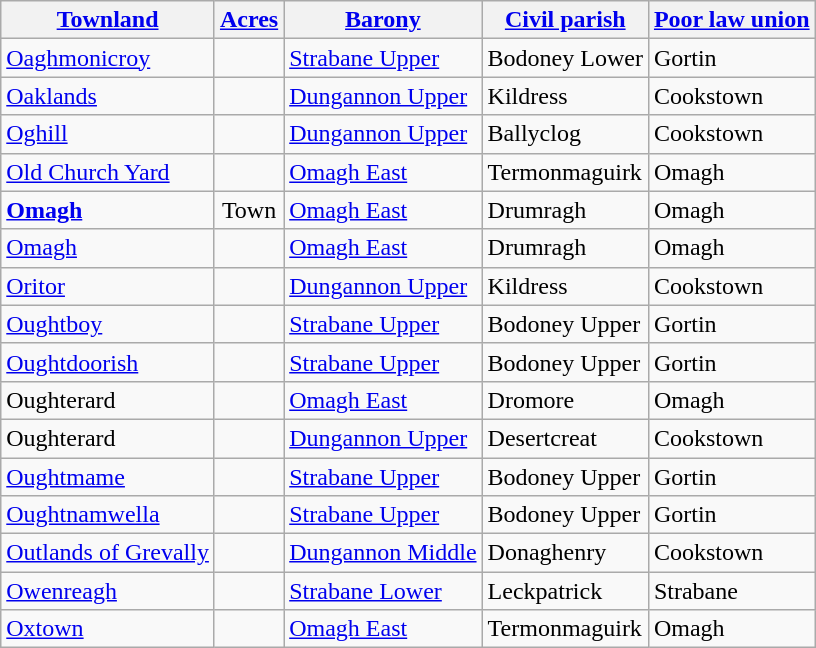<table class="wikitable sortable" style="border:1px;">
<tr>
<th><a href='#'>Townland</a></th>
<th><a href='#'>Acres</a></th>
<th><a href='#'>Barony</a></th>
<th><a href='#'>Civil parish</a></th>
<th><a href='#'>Poor law union</a></th>
</tr>
<tr>
<td><a href='#'>Oaghmonicroy</a></td>
<td align="right"></td>
<td><a href='#'>Strabane Upper</a></td>
<td>Bodoney Lower</td>
<td>Gortin</td>
</tr>
<tr>
<td><a href='#'>Oaklands</a></td>
<td align="right"></td>
<td><a href='#'>Dungannon Upper</a></td>
<td>Kildress</td>
<td>Cookstown</td>
</tr>
<tr>
<td><a href='#'>Oghill</a></td>
<td align="right"></td>
<td><a href='#'>Dungannon Upper</a></td>
<td>Ballyclog</td>
<td>Cookstown</td>
</tr>
<tr>
<td><a href='#'>Old Church Yard</a></td>
<td align="right"></td>
<td><a href='#'>Omagh East</a></td>
<td>Termonmaguirk</td>
<td>Omagh</td>
</tr>
<tr>
<td><strong><a href='#'>Omagh</a></strong></td>
<td align="center"> Town</td>
<td><a href='#'>Omagh East</a></td>
<td>Drumragh</td>
<td>Omagh</td>
</tr>
<tr>
<td><a href='#'>Omagh</a></td>
<td align="right"></td>
<td><a href='#'>Omagh East</a></td>
<td>Drumragh</td>
<td>Omagh</td>
</tr>
<tr>
<td><a href='#'>Oritor</a></td>
<td align="right"></td>
<td><a href='#'>Dungannon Upper</a></td>
<td>Kildress</td>
<td>Cookstown</td>
</tr>
<tr>
<td><a href='#'>Oughtboy</a></td>
<td align="right"></td>
<td><a href='#'>Strabane Upper</a></td>
<td>Bodoney Upper</td>
<td>Gortin</td>
</tr>
<tr>
<td><a href='#'>Oughtdoorish</a></td>
<td align="right"></td>
<td><a href='#'>Strabane Upper</a></td>
<td>Bodoney Upper</td>
<td>Gortin</td>
</tr>
<tr>
<td>Oughterard</td>
<td align="right"></td>
<td><a href='#'>Omagh East</a></td>
<td>Dromore</td>
<td>Omagh</td>
</tr>
<tr>
<td>Oughterard</td>
<td align="right"></td>
<td><a href='#'>Dungannon Upper</a></td>
<td>Desertcreat</td>
<td>Cookstown</td>
</tr>
<tr>
<td><a href='#'>Oughtmame</a></td>
<td align="right"></td>
<td><a href='#'>Strabane Upper</a></td>
<td>Bodoney Upper</td>
<td>Gortin</td>
</tr>
<tr>
<td><a href='#'>Oughtnamwella</a></td>
<td align="right"></td>
<td><a href='#'>Strabane Upper</a></td>
<td>Bodoney Upper</td>
<td>Gortin</td>
</tr>
<tr>
<td><a href='#'>Outlands of Grevally</a></td>
<td align="right"></td>
<td><a href='#'>Dungannon Middle</a></td>
<td>Donaghenry</td>
<td>Cookstown</td>
</tr>
<tr>
<td><a href='#'>Owenreagh</a></td>
<td align="right"></td>
<td><a href='#'>Strabane Lower</a></td>
<td>Leckpatrick</td>
<td>Strabane</td>
</tr>
<tr>
<td><a href='#'>Oxtown</a></td>
<td align="right"></td>
<td><a href='#'>Omagh East</a></td>
<td>Termonmaguirk</td>
<td>Omagh</td>
</tr>
</table>
